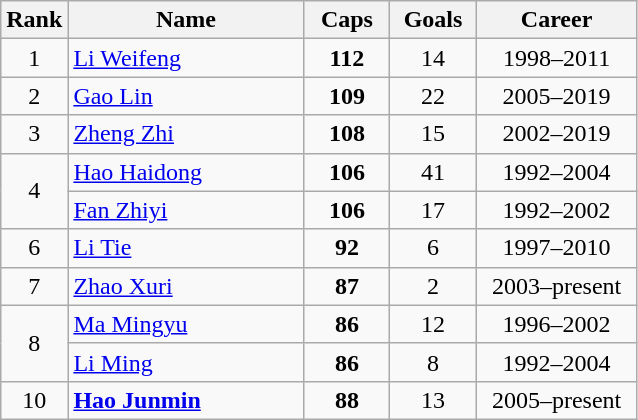<table class="wikitable sortable" style="text-align:center;">
<tr>
<th width=30>Rank</th>
<th width=150>Name</th>
<th width=50>Caps</th>
<th width=50>Goals</th>
<th width=100>Career</th>
</tr>
<tr>
<td>1</td>
<td style="text-align:left"><a href='#'>Li Weifeng</a></td>
<td><strong>112</strong></td>
<td>14</td>
<td>1998–2011</td>
</tr>
<tr>
<td>2</td>
<td style="text-align:left"><a href='#'>Gao Lin</a></td>
<td><strong>109</strong></td>
<td>22</td>
<td>2005–2019</td>
</tr>
<tr>
<td>3</td>
<td style="text-align:left"><a href='#'>Zheng Zhi</a></td>
<td><strong>108</strong></td>
<td>15</td>
<td>2002–2019</td>
</tr>
<tr>
<td rowspan=2>4</td>
<td style="text-align:left"><a href='#'>Hao Haidong</a></td>
<td><strong>106</strong></td>
<td>41</td>
<td>1992–2004</td>
</tr>
<tr>
<td style="text-align:left"><a href='#'>Fan Zhiyi</a></td>
<td><strong>106</strong></td>
<td>17</td>
<td>1992–2002</td>
</tr>
<tr>
<td>6</td>
<td style="text-align:left"><a href='#'>Li Tie</a></td>
<td><strong>92</strong></td>
<td>6</td>
<td>1997–2010</td>
</tr>
<tr>
<td>7</td>
<td style="text-align:left"><a href='#'>Zhao Xuri</a></td>
<td><strong>87</strong></td>
<td>2</td>
<td>2003–present</td>
</tr>
<tr>
<td rowspan=2>8</td>
<td style="text-align:left"><a href='#'>Ma Mingyu</a></td>
<td><strong>86</strong></td>
<td>12</td>
<td>1996–2002</td>
</tr>
<tr>
<td style="text-align:left"><a href='#'>Li Ming</a></td>
<td><strong>86</strong></td>
<td>8</td>
<td>1992–2004</td>
</tr>
<tr>
<td>10</td>
<td style="text-align:left"><strong><a href='#'>Hao Junmin</a></strong></td>
<td><strong>88</strong></td>
<td>13</td>
<td>2005–present</td>
</tr>
</table>
